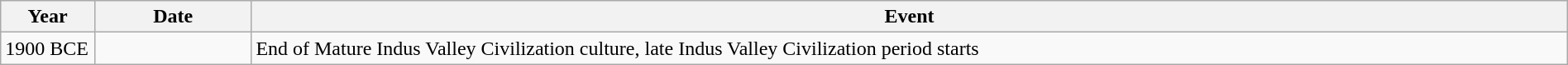<table class="wikitable" style="width:100%">
<tr>
<th style="width:6%">Year</th>
<th style="width:10%">Date</th>
<th>Event</th>
</tr>
<tr>
<td>1900 BCE</td>
<td></td>
<td>End of Mature Indus Valley Civilization culture, late Indus Valley Civilization period starts</td>
</tr>
</table>
